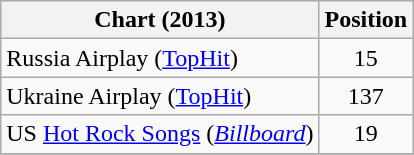<table class="wikitable sortable">
<tr>
<th scope="col">Chart (2013)</th>
<th scope="col">Position</th>
</tr>
<tr>
<td>Russia Airplay (<a href='#'>TopHit</a>)</td>
<td style="text-align:center;">15</td>
</tr>
<tr>
<td>Ukraine Airplay (<a href='#'>TopHit</a>)</td>
<td style="text-align:center;">137</td>
</tr>
<tr>
<td>US <a href='#'>Hot Rock Songs</a> (<em><a href='#'>Billboard</a></em>)</td>
<td style="text-align:center;">19</td>
</tr>
<tr>
</tr>
</table>
